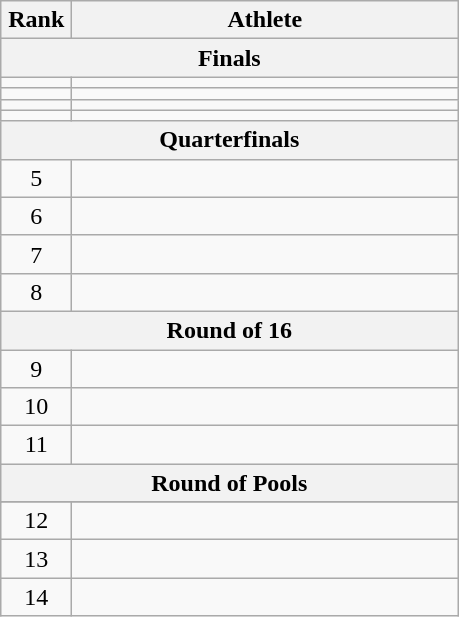<table class="wikitable" style="text-align:center;">
<tr>
<th width=40>Rank</th>
<th width=250>Athlete</th>
</tr>
<tr>
<th colspan="2">Finals</th>
</tr>
<tr>
<td></td>
<td align=left></td>
</tr>
<tr>
<td></td>
<td align=left></td>
</tr>
<tr>
<td></td>
<td align=left></td>
</tr>
<tr>
<td></td>
<td align=left></td>
</tr>
<tr>
<th colspan="2">Quarterfinals</th>
</tr>
<tr>
<td>5</td>
<td align=left></td>
</tr>
<tr>
<td>6</td>
<td align=left></td>
</tr>
<tr>
<td>7</td>
<td align=left></td>
</tr>
<tr>
<td>8</td>
<td align=left></td>
</tr>
<tr>
<th colspan="2">Round of 16</th>
</tr>
<tr>
<td>9</td>
<td align=left></td>
</tr>
<tr>
<td>10</td>
<td align=left></td>
</tr>
<tr>
<td>11</td>
<td align=left></td>
</tr>
<tr>
<th colspan="2">Round of Pools</th>
</tr>
<tr>
</tr>
<tr>
<td>12</td>
<td align=left></td>
</tr>
<tr>
<td>13</td>
<td align=left></td>
</tr>
<tr>
<td>14</td>
<td align=left></td>
</tr>
</table>
